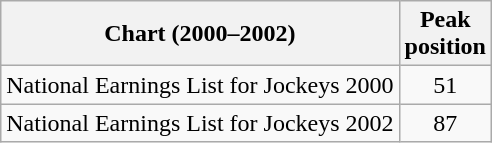<table class="wikitable sortable">
<tr>
<th>Chart (2000–2002)</th>
<th>Peak<br>position</th>
</tr>
<tr>
<td>National Earnings List for Jockeys 2000</td>
<td style="text-align:center;">51</td>
</tr>
<tr>
<td>National Earnings List for Jockeys 2002</td>
<td style="text-align:center;">87</td>
</tr>
</table>
